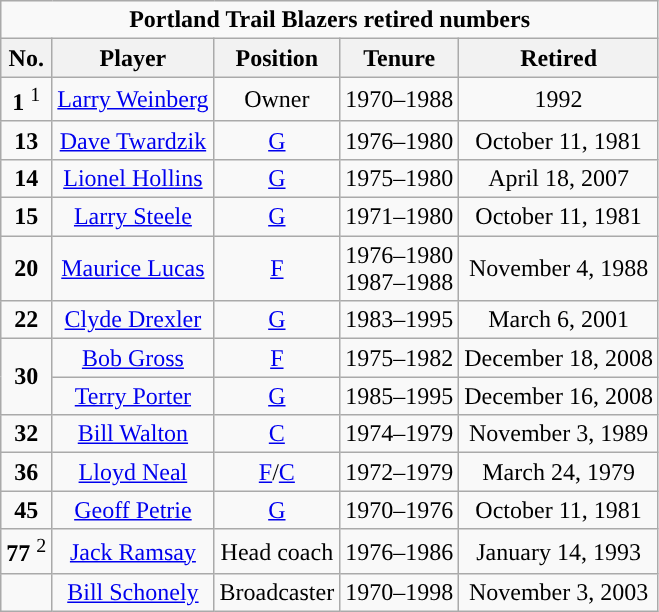<table class="wikitable sortable" style="text-align:center">
<tr>
<td colspan="5"><strong>Portland Trail Blazers retired numbers</strong></td>
</tr>
<tr>
<th>No.</th>
<th>Player</th>
<th>Position</th>
<th>Tenure</th>
<th>Retired</th>
</tr>
<tr>
<td><strong>1</strong> <sup>1</sup></td>
<td><a href='#'>Larry Weinberg</a></td>
<td>Owner</td>
<td>1970–1988</td>
<td>1992</td>
</tr>
<tr>
<td><strong>13</strong></td>
<td><a href='#'>Dave Twardzik</a></td>
<td><a href='#'>G</a></td>
<td>1976–1980</td>
<td>October 11, 1981</td>
</tr>
<tr>
<td><strong>14</strong></td>
<td><a href='#'>Lionel Hollins</a></td>
<td><a href='#'>G</a></td>
<td>1975–1980</td>
<td>April 18, 2007</td>
</tr>
<tr>
<td><strong>15</strong></td>
<td><a href='#'>Larry Steele</a></td>
<td><a href='#'>G</a></td>
<td>1971–1980</td>
<td>October 11, 1981</td>
</tr>
<tr>
<td><strong>20</strong></td>
<td><a href='#'>Maurice Lucas</a></td>
<td><a href='#'>F</a></td>
<td>1976–1980<br>1987–1988</td>
<td>November 4, 1988</td>
</tr>
<tr>
<td><strong>22</strong></td>
<td><a href='#'>Clyde Drexler</a></td>
<td><a href='#'>G</a></td>
<td>1983–1995</td>
<td>March 6, 2001</td>
</tr>
<tr>
<td rowspan="2"><strong>30</strong></td>
<td><a href='#'>Bob Gross</a></td>
<td><a href='#'>F</a></td>
<td>1975–1982</td>
<td>December 18, 2008</td>
</tr>
<tr>
<td><a href='#'>Terry Porter</a></td>
<td><a href='#'>G</a></td>
<td>1985–1995</td>
<td>December 16, 2008</td>
</tr>
<tr>
<td><strong>32</strong></td>
<td><a href='#'>Bill Walton</a></td>
<td><a href='#'>C</a></td>
<td>1974–1979</td>
<td>November 3, 1989</td>
</tr>
<tr>
<td><strong>36</strong></td>
<td><a href='#'>Lloyd Neal</a></td>
<td><a href='#'>F</a>/<a href='#'>C</a></td>
<td>1972–1979</td>
<td>March 24, 1979</td>
</tr>
<tr>
<td><strong>45</strong></td>
<td><a href='#'>Geoff Petrie</a></td>
<td><a href='#'>G</a></td>
<td>1970–1976</td>
<td>October 11, 1981</td>
</tr>
<tr>
<td><strong>77</strong> <sup>2</sup></td>
<td><a href='#'>Jack Ramsay</a></td>
<td>Head coach</td>
<td>1976–1986</td>
<td>January 14, 1993</td>
</tr>
<tr>
<td></td>
<td><a href='#'>Bill Schonely</a></td>
<td>Broadcaster</td>
<td>1970–1998</td>
<td>November 3, 2003</td>
</tr>
</table>
